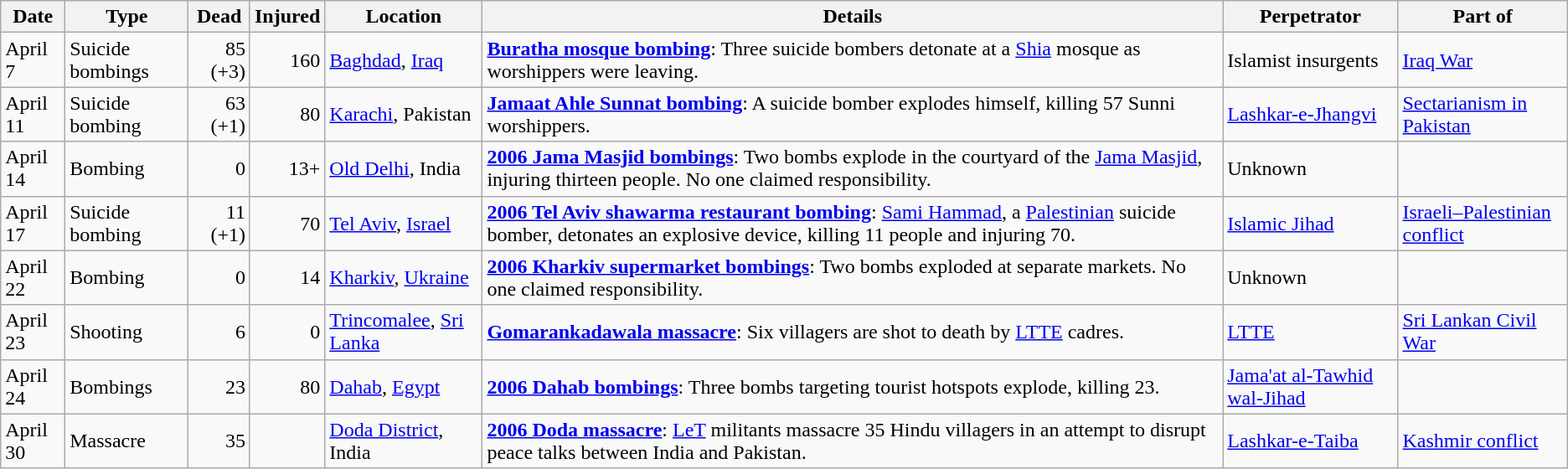<table class="wikitable" id="terrorIncidents2006Apr">
<tr>
<th>Date</th>
<th>Type</th>
<th data-sort-type="number">Dead</th>
<th data-sort-type="number">Injured</th>
<th>Location</th>
<th class="unsortable">Details</th>
<th>Perpetrator</th>
<th>Part of<br></th>
</tr>
<tr>
<td>April 7</td>
<td>Suicide bombings</td>
<td align="right">85 (+3)</td>
<td align="right">160</td>
<td><a href='#'>Baghdad</a>, <a href='#'>Iraq</a></td>
<td><strong><a href='#'>Buratha mosque bombing</a></strong>: Three suicide bombers detonate at a <a href='#'>Shia</a> mosque as worshippers were leaving.</td>
<td>Islamist insurgents</td>
<td><a href='#'>Iraq War</a></td>
</tr>
<tr>
<td>April 11</td>
<td>Suicide bombing</td>
<td align="right">63 (+1)</td>
<td align="right">80</td>
<td><a href='#'>Karachi</a>, Pakistan</td>
<td><strong><a href='#'>Jamaat Ahle Sunnat bombing</a></strong>: A suicide bomber explodes himself, killing 57 Sunni worshippers.</td>
<td><a href='#'>Lashkar-e-Jhangvi</a></td>
<td><a href='#'>Sectarianism in Pakistan</a></td>
</tr>
<tr>
<td>April 14</td>
<td>Bombing</td>
<td align="right">0</td>
<td align="right">13+</td>
<td><a href='#'>Old Delhi</a>, India</td>
<td><strong><a href='#'>2006 Jama Masjid bombings</a></strong>: Two bombs explode in the courtyard of the <a href='#'>Jama Masjid</a>, injuring thirteen people. No one claimed responsibility.</td>
<td>Unknown</td>
<td></td>
</tr>
<tr>
<td>April 17</td>
<td>Suicide bombing</td>
<td align="right">11 (+1)</td>
<td align="right">70</td>
<td><a href='#'>Tel Aviv</a>, <a href='#'>Israel</a></td>
<td><strong><a href='#'>2006 Tel Aviv shawarma restaurant bombing</a></strong>: <a href='#'>Sami Hammad</a>, a <a href='#'>Palestinian</a> suicide bomber, detonates an explosive device, killing 11 people and injuring 70.</td>
<td><a href='#'>Islamic Jihad</a></td>
<td><a href='#'>Israeli–Palestinian conflict</a></td>
</tr>
<tr>
<td>April 22</td>
<td>Bombing</td>
<td align="right">0</td>
<td align="right">14</td>
<td><a href='#'>Kharkiv</a>, <a href='#'>Ukraine</a></td>
<td><strong><a href='#'>2006 Kharkiv supermarket bombings</a></strong>: Two bombs exploded at separate markets. No one claimed responsibility.</td>
<td>Unknown</td>
<td></td>
</tr>
<tr>
<td>April 23</td>
<td>Shooting</td>
<td align="right">6</td>
<td align="right">0</td>
<td><a href='#'>Trincomalee</a>, <a href='#'>Sri Lanka</a></td>
<td><strong><a href='#'>Gomarankadawala massacre</a></strong>: Six villagers are shot to death by <a href='#'>LTTE</a> cadres.</td>
<td><a href='#'>LTTE</a></td>
<td><a href='#'>Sri Lankan Civil War</a></td>
</tr>
<tr>
<td>April 24</td>
<td>Bombings</td>
<td align="right">23</td>
<td align="right">80</td>
<td><a href='#'>Dahab</a>, <a href='#'>Egypt</a></td>
<td><strong><a href='#'>2006 Dahab bombings</a></strong>: Three bombs targeting tourist hotspots explode, killing 23.</td>
<td><a href='#'>Jama'at al-Tawhid wal-Jihad</a></td>
<td></td>
</tr>
<tr>
<td>April 30</td>
<td>Massacre</td>
<td align="right">35</td>
<td align="right"></td>
<td><a href='#'>Doda District</a>, India</td>
<td><strong><a href='#'>2006 Doda massacre</a></strong>: <a href='#'>LeT</a> militants massacre 35 Hindu villagers in an attempt to disrupt peace talks between India and Pakistan.</td>
<td><a href='#'>Lashkar-e-Taiba</a></td>
<td><a href='#'>Kashmir conflict</a></td>
</tr>
</table>
